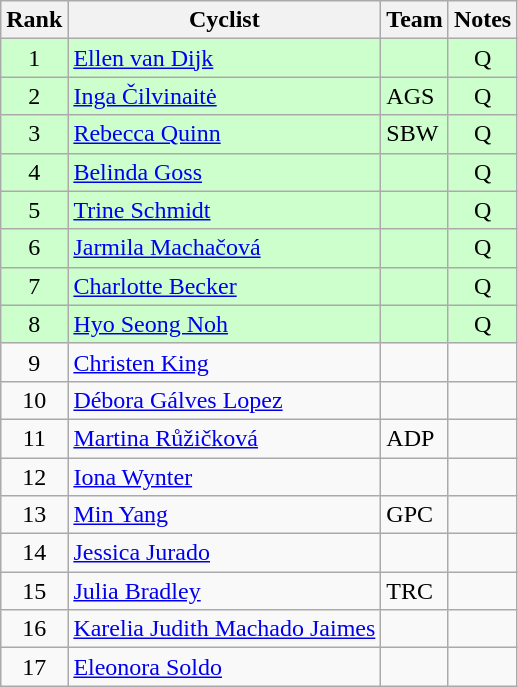<table class="wikitable sortable" style="text-align:center;">
<tr>
<th>Rank</th>
<th class="unsortable">Cyclist</th>
<th>Team</th>
<th class="unsortable">Notes</th>
</tr>
<tr bgcolor=ccffcc>
<td align=center>1</td>
<td align=left><a href='#'>Ellen van Dijk</a></td>
<td align=left></td>
<td>Q</td>
</tr>
<tr bgcolor=ccffcc>
<td align=center>2</td>
<td align=left><a href='#'>Inga Čilvinaitė</a></td>
<td align=left>AGS</td>
<td>Q</td>
</tr>
<tr bgcolor=ccffcc>
<td align=center>3</td>
<td align=left><a href='#'>Rebecca Quinn</a></td>
<td align=left>SBW</td>
<td>Q</td>
</tr>
<tr bgcolor=ccffcc>
<td align=center>4</td>
<td align=left><a href='#'>Belinda Goss</a></td>
<td align=left></td>
<td>Q</td>
</tr>
<tr bgcolor=ccffcc>
<td align=center>5</td>
<td align=left><a href='#'>Trine Schmidt</a></td>
<td align=left></td>
<td>Q</td>
</tr>
<tr bgcolor=ccffcc>
<td align=center>6</td>
<td align=left><a href='#'>Jarmila Machačová</a></td>
<td align=left></td>
<td>Q</td>
</tr>
<tr bgcolor=ccffcc>
<td align=center>7</td>
<td align=left><a href='#'>Charlotte Becker</a></td>
<td align=left></td>
<td>Q</td>
</tr>
<tr bgcolor=ccffcc>
<td align=center>8</td>
<td align=left><a href='#'>Hyo Seong Noh</a></td>
<td align=left></td>
<td>Q</td>
</tr>
<tr>
<td align=center>9</td>
<td align=left><a href='#'>Christen King</a></td>
<td align=left></td>
<td></td>
</tr>
<tr>
<td align=center>10</td>
<td align=left><a href='#'>Débora Gálves Lopez</a></td>
<td align=left></td>
<td></td>
</tr>
<tr>
<td align=center>11</td>
<td align=left><a href='#'>Martina Růžičková</a></td>
<td align=left>ADP</td>
<td></td>
</tr>
<tr>
<td align=center>12</td>
<td align=left><a href='#'>Iona Wynter</a></td>
<td align=left></td>
<td></td>
</tr>
<tr>
<td align=center>13</td>
<td align=left><a href='#'>Min Yang</a></td>
<td align=left>GPC</td>
<td></td>
</tr>
<tr>
<td align=center>14</td>
<td align=left><a href='#'>Jessica Jurado</a></td>
<td align=left></td>
<td></td>
</tr>
<tr>
<td align=center>15</td>
<td align=left><a href='#'>Julia Bradley</a></td>
<td align=left>TRC</td>
<td></td>
</tr>
<tr>
<td align=center>16</td>
<td align=left><a href='#'>Karelia Judith Machado Jaimes</a></td>
<td align=left></td>
<td></td>
</tr>
<tr>
<td align=center>17</td>
<td align=left><a href='#'>Eleonora Soldo</a></td>
<td align=left></td>
<td></td>
</tr>
</table>
